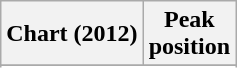<table class="wikitable sortable plainrowheaders" style="text-align:center">
<tr>
<th scope="col">Chart (2012)</th>
<th scope="col">Peak<br>position</th>
</tr>
<tr>
</tr>
<tr>
</tr>
<tr>
</tr>
<tr>
</tr>
<tr>
</tr>
<tr>
</tr>
<tr>
</tr>
</table>
